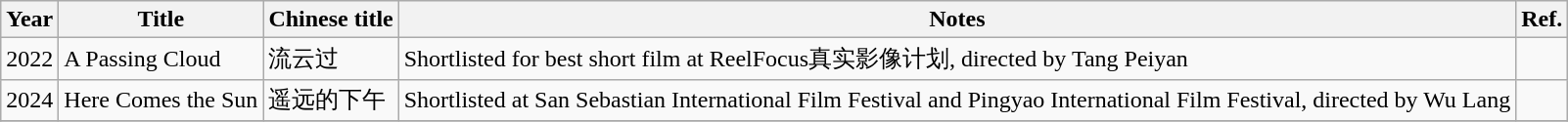<table class="wikitable plainrowheaders sortable">
<tr>
<th>Year</th>
<th>Title</th>
<th>Chinese title</th>
<th>Notes</th>
<th>Ref.</th>
</tr>
<tr>
<td>2022</td>
<td>A Passing Cloud</td>
<td>流云过</td>
<td>Shortlisted for best short film at ReelFocus真实影像计划, directed by Tang Peiyan</td>
<td></td>
</tr>
<tr>
<td>2024</td>
<td>Here Comes the Sun</td>
<td>遥远的下午</td>
<td>Shortlisted at San Sebastian International Film Festival and Pingyao International Film Festival, directed by Wu Lang</td>
<td></td>
</tr>
<tr>
</tr>
</table>
